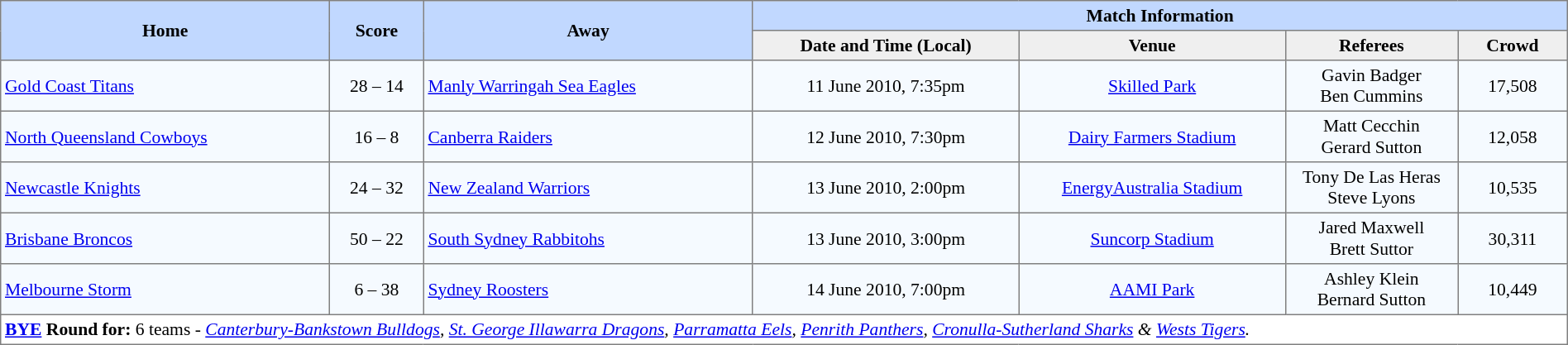<table border="1" cellpadding="3" cellspacing="0" style="border-collapse:collapse; font-size:90%; width:100%">
<tr style="background:#c1d8ff;">
<th rowspan="2" style="width:21%;">Home</th>
<th rowspan="2" style="width:6%;">Score</th>
<th rowspan="2" style="width:21%;">Away</th>
<th colspan=6>Match Information</th>
</tr>
<tr style="background:#efefef;">
<th width=17%>Date and Time (Local)</th>
<th width=17%>Venue</th>
<th width=11%>Referees</th>
<th width=7%>Crowd</th>
</tr>
<tr style="text-align:center; background:#f5faff;">
<td align=left> <a href='#'>Gold Coast Titans</a></td>
<td>28 – 14</td>
<td align=left> <a href='#'>Manly Warringah Sea Eagles</a></td>
<td>11 June 2010, 7:35pm</td>
<td><a href='#'>Skilled Park</a></td>
<td>Gavin Badger<br>Ben Cummins</td>
<td>17,508</td>
</tr>
<tr style="text-align:center; background:#f5faff;">
<td align=left> <a href='#'>North Queensland Cowboys</a></td>
<td>16 – 8</td>
<td align=left> <a href='#'>Canberra Raiders</a></td>
<td>12 June 2010, 7:30pm</td>
<td><a href='#'>Dairy Farmers Stadium</a></td>
<td>Matt Cecchin<br>Gerard Sutton</td>
<td>12,058</td>
</tr>
<tr style="text-align:center; background:#f5faff;">
<td align=left> <a href='#'>Newcastle Knights</a></td>
<td>24 – 32</td>
<td align=left> <a href='#'>New Zealand Warriors</a></td>
<td>13 June 2010, 2:00pm</td>
<td><a href='#'>EnergyAustralia Stadium</a></td>
<td>Tony De Las Heras<br>Steve Lyons</td>
<td>10,535</td>
</tr>
<tr style="text-align:center; background:#f5faff;">
<td align=left> <a href='#'>Brisbane Broncos</a></td>
<td>50 – 22</td>
<td align=left> <a href='#'>South Sydney Rabbitohs</a></td>
<td>13 June 2010, 3:00pm</td>
<td><a href='#'>Suncorp Stadium</a></td>
<td>Jared Maxwell<br>Brett Suttor</td>
<td>30,311</td>
</tr>
<tr style="text-align:center; background:#f5faff;">
<td align=left> <a href='#'>Melbourne Storm</a></td>
<td>6 – 38</td>
<td align=left> <a href='#'>Sydney Roosters</a></td>
<td>14 June 2010, 7:00pm</td>
<td><a href='#'>AAMI Park</a></td>
<td>Ashley Klein<br>Bernard Sutton</td>
<td>10,449</td>
</tr>
<tr>
<td colspan="7" style="text-align:left;"><strong><a href='#'>BYE</a> Round for:</strong> 6 teams - <em><a href='#'>Canterbury-Bankstown Bulldogs</a>, <a href='#'>St. George Illawarra Dragons</a>, <a href='#'>Parramatta Eels</a>, <a href='#'>Penrith Panthers</a>, <a href='#'>Cronulla-Sutherland Sharks</a> & <a href='#'>Wests Tigers</a>.</em></td>
</tr>
</table>
